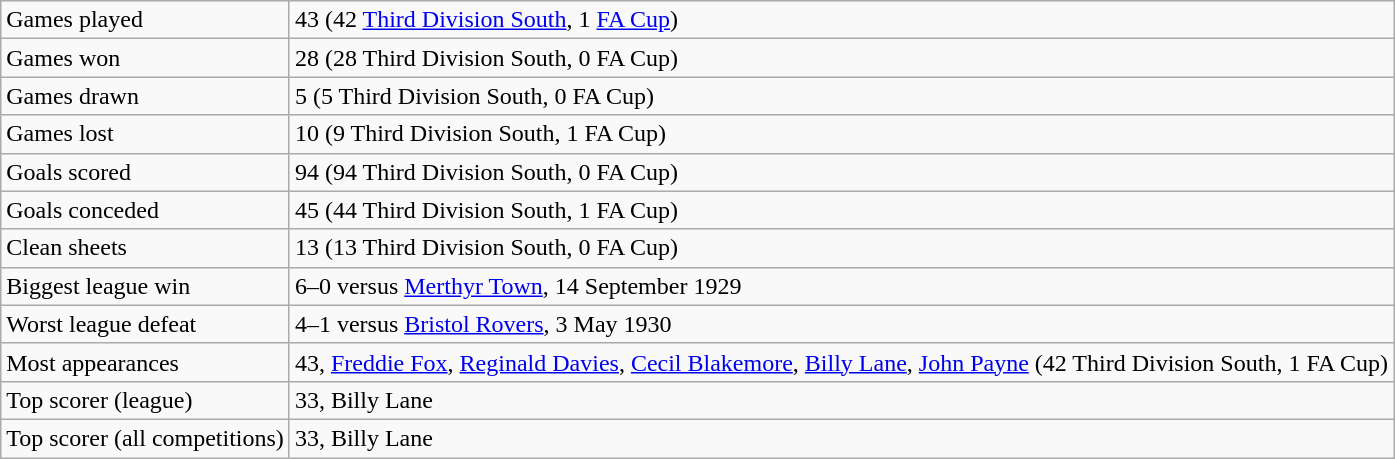<table class="wikitable">
<tr>
<td>Games played</td>
<td>43 (42 <a href='#'>Third Division South</a>, 1 <a href='#'>FA Cup</a>)</td>
</tr>
<tr>
<td>Games won</td>
<td>28 (28 Third Division South, 0 FA Cup)</td>
</tr>
<tr>
<td>Games drawn</td>
<td>5 (5 Third Division South, 0 FA Cup)</td>
</tr>
<tr>
<td>Games lost</td>
<td>10 (9 Third Division South, 1 FA Cup)</td>
</tr>
<tr>
<td>Goals scored</td>
<td>94 (94 Third Division South, 0 FA Cup)</td>
</tr>
<tr>
<td>Goals conceded</td>
<td>45 (44 Third Division South, 1 FA Cup)</td>
</tr>
<tr>
<td>Clean sheets</td>
<td>13 (13 Third Division South, 0 FA Cup)</td>
</tr>
<tr>
<td>Biggest league win</td>
<td>6–0 versus <a href='#'>Merthyr Town</a>, 14 September 1929</td>
</tr>
<tr>
<td>Worst league defeat</td>
<td>4–1 versus <a href='#'>Bristol Rovers</a>, 3 May 1930</td>
</tr>
<tr>
<td>Most appearances</td>
<td>43, <a href='#'>Freddie Fox</a>, <a href='#'>Reginald Davies</a>, <a href='#'>Cecil Blakemore</a>, <a href='#'>Billy Lane</a>, <a href='#'>John Payne</a> (42 Third Division South, 1 FA Cup)</td>
</tr>
<tr>
<td>Top scorer (league)</td>
<td>33, Billy Lane</td>
</tr>
<tr>
<td>Top scorer (all competitions)</td>
<td>33, Billy Lane</td>
</tr>
</table>
